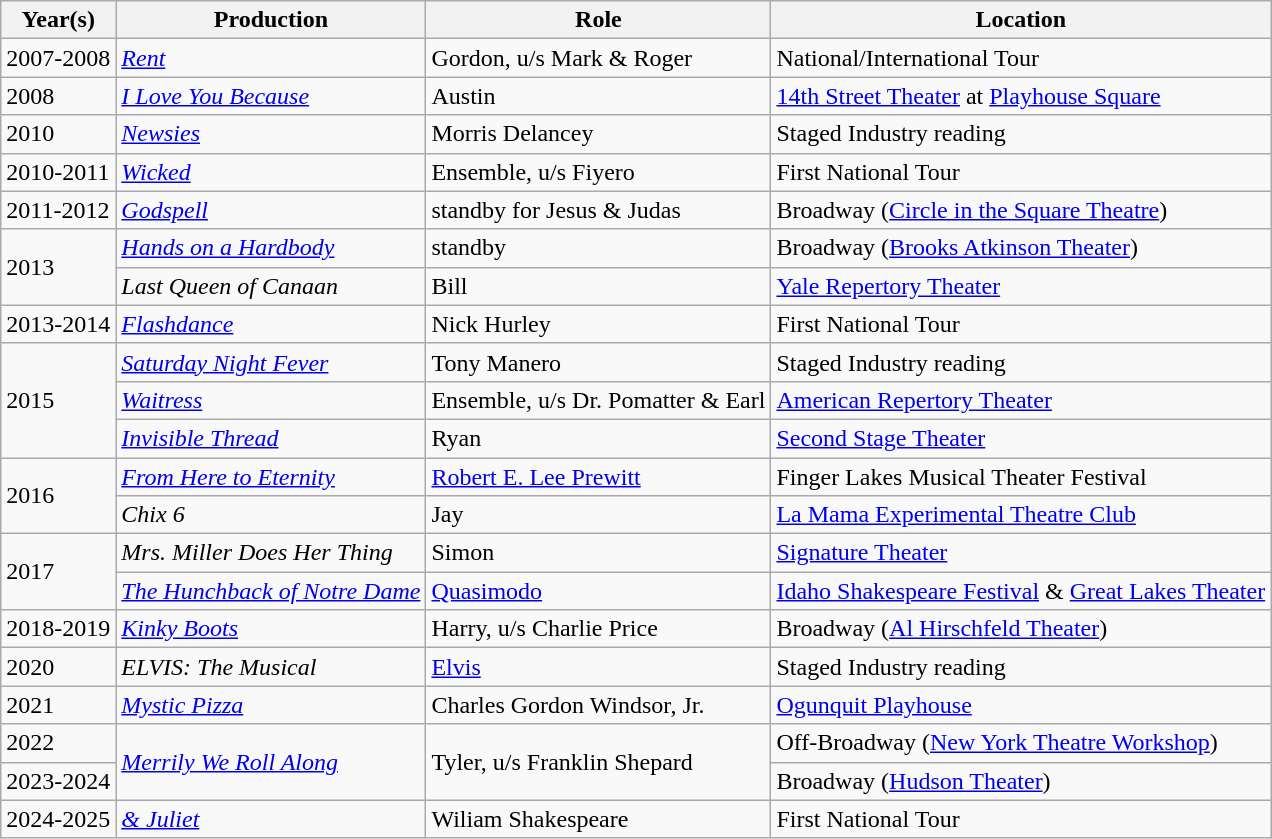<table class="wikitable">
<tr>
<th>Year(s)</th>
<th>Production</th>
<th>Role</th>
<th>Location</th>
</tr>
<tr>
<td>2007-2008</td>
<td><em><a href='#'>Rent</a></em></td>
<td>Gordon, u/s Mark & Roger</td>
<td>National/International Tour</td>
</tr>
<tr>
<td>2008</td>
<td><em><a href='#'>I Love You Because</a></em></td>
<td>Austin</td>
<td><a href='#'>14th Street Theater</a> at <a href='#'>Playhouse Square</a></td>
</tr>
<tr>
<td>2010</td>
<td><em><a href='#'>Newsies</a></em></td>
<td>Morris Delancey</td>
<td>Staged Industry reading</td>
</tr>
<tr>
<td>2010-2011</td>
<td><em><a href='#'>Wicked</a></em></td>
<td>Ensemble, u/s Fiyero</td>
<td>First National Tour</td>
</tr>
<tr>
<td>2011-2012</td>
<td><em><a href='#'>Godspell</a></em></td>
<td>standby for Jesus & Judas</td>
<td>Broadway (<a href='#'>Circle in the Square Theatre</a>)</td>
</tr>
<tr>
<td rowspan="2">2013</td>
<td><em><a href='#'>Hands on a Hardbody</a></em></td>
<td>standby</td>
<td>Broadway (<a href='#'>Brooks Atkinson Theater</a>)</td>
</tr>
<tr>
<td><em>Last Queen of Canaan</em></td>
<td>Bill</td>
<td><a href='#'>Yale Repertory Theater</a></td>
</tr>
<tr>
<td>2013-2014</td>
<td><em><a href='#'>Flashdance</a></em></td>
<td>Nick Hurley</td>
<td>First National Tour</td>
</tr>
<tr>
<td rowspan="3">2015</td>
<td><em><a href='#'>Saturday Night Fever</a></em></td>
<td>Tony Manero</td>
<td>Staged Industry reading</td>
</tr>
<tr>
<td><em><a href='#'>Waitress</a></em></td>
<td>Ensemble, u/s Dr. Pomatter & Earl</td>
<td><a href='#'>American Repertory Theater</a></td>
</tr>
<tr>
<td><em><a href='#'>Invisible Thread</a></em></td>
<td>Ryan</td>
<td><a href='#'>Second Stage Theater</a></td>
</tr>
<tr>
<td rowspan="2">2016</td>
<td><em><a href='#'>From Here to Eternity</a></em></td>
<td><a href='#'>Robert E. Lee Prewitt</a></td>
<td>Finger Lakes Musical Theater Festival</td>
</tr>
<tr>
<td><em>Chix 6</em></td>
<td>Jay</td>
<td><a href='#'>La Mama Experimental Theatre Club</a></td>
</tr>
<tr>
<td rowspan="2">2017</td>
<td><em>Mrs. Miller Does Her Thing</em></td>
<td>Simon</td>
<td><a href='#'>Signature Theater</a></td>
</tr>
<tr>
<td><em><a href='#'>The Hunchback of Notre Dame</a></em></td>
<td><a href='#'>Quasimodo</a></td>
<td><a href='#'>Idaho Shakespeare Festival</a> & <a href='#'>Great Lakes Theater</a></td>
</tr>
<tr>
<td>2018-2019</td>
<td><em><a href='#'>Kinky Boots</a></em></td>
<td>Harry, u/s Charlie Price</td>
<td>Broadway (<a href='#'>Al Hirschfeld Theater</a>)</td>
</tr>
<tr>
<td>2020</td>
<td><em>ELVIS: The Musical</em></td>
<td><a href='#'>Elvis</a></td>
<td>Staged Industry reading</td>
</tr>
<tr>
<td>2021</td>
<td><em><a href='#'>Mystic Pizza</a></em></td>
<td>Charles Gordon Windsor, Jr.</td>
<td><a href='#'>Ogunquit Playhouse</a></td>
</tr>
<tr>
<td>2022</td>
<td rowspan="2"><em><a href='#'>Merrily We Roll Along</a></em></td>
<td rowspan="2">Tyler, u/s Franklin Shepard</td>
<td>Off-Broadway (<a href='#'>New York Theatre Workshop</a>)</td>
</tr>
<tr>
<td>2023-2024</td>
<td>Broadway (<a href='#'>Hudson Theater</a>)</td>
</tr>
<tr>
<td>2024-2025</td>
<td><em><a href='#'>& Juliet</a></em></td>
<td>Wiliam Shakespeare</td>
<td>First National Tour</td>
</tr>
</table>
